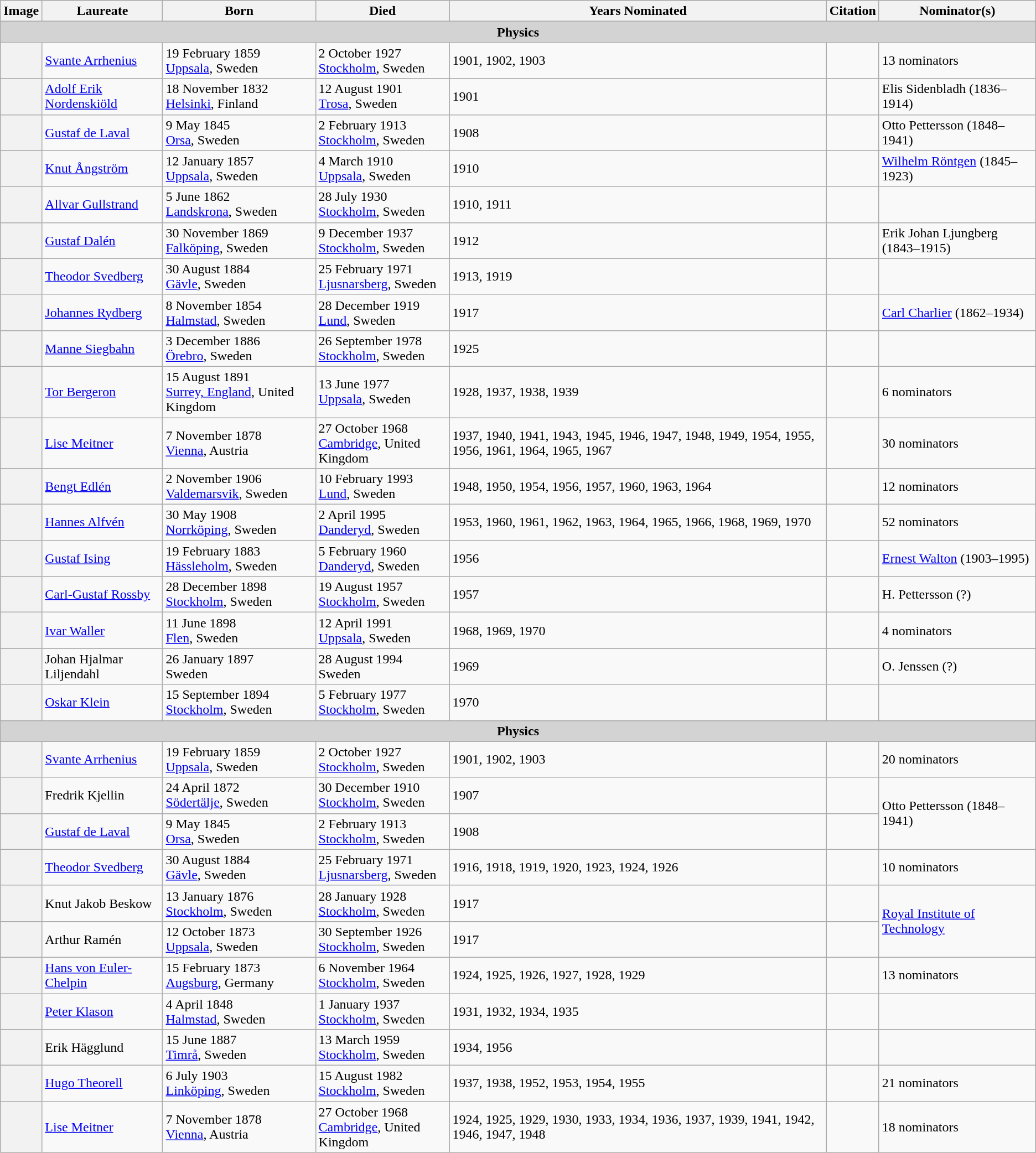<table class="wikitable sortable">
<tr>
<th>Image</th>
<th>Laureate</th>
<th>Born</th>
<th>Died</th>
<th>Years Nominated</th>
<th>Citation</th>
<th>Nominator(s)</th>
</tr>
<tr>
<td colspan=7 align=center style="background:lightgray;white-space:nowrap"><strong>Physics</strong></td>
</tr>
<tr>
<th scope="row"></th>
<td><a href='#'>Svante Arrhenius</a></td>
<td>19 February 1859 <br> <a href='#'>Uppsala</a>, Sweden</td>
<td>2 October 1927 <br> <a href='#'>Stockholm</a>, Sweden</td>
<td>1901, 1902, 1903</td>
<td></td>
<td>13 nominators</td>
</tr>
<tr>
<th scope="row"></th>
<td><a href='#'>Adolf Erik Nordenskiöld</a></td>
<td>18 November 1832 <br> <a href='#'>Helsinki</a>, Finland</td>
<td>12 August 1901 <br> <a href='#'>Trosa</a>, Sweden</td>
<td>1901</td>
<td></td>
<td>Elis Sidenbladh (1836–1914)</td>
</tr>
<tr>
<th scope="row"></th>
<td><a href='#'>Gustaf de Laval</a></td>
<td>9 May 1845 <br> <a href='#'>Orsa</a>, Sweden</td>
<td>2 February 1913 <br> <a href='#'>Stockholm</a>, Sweden</td>
<td>1908</td>
<td></td>
<td>Otto Pettersson (1848–1941)</td>
</tr>
<tr>
<th scope="row"></th>
<td><a href='#'>Knut Ångström</a></td>
<td>12 January 1857 <br> <a href='#'>Uppsala</a>, Sweden</td>
<td>4 March 1910 <br> <a href='#'>Uppsala</a>, Sweden</td>
<td>1910</td>
<td></td>
<td><a href='#'>Wilhelm Röntgen</a> (1845–1923)</td>
</tr>
<tr>
<th scope="row"></th>
<td><a href='#'>Allvar Gullstrand</a></td>
<td>5 June 1862 <br> <a href='#'>Landskrona</a>, Sweden</td>
<td>28 July 1930 <br> <a href='#'>Stockholm</a>, Sweden</td>
<td>1910, 1911</td>
<td></td>
<td></td>
</tr>
<tr>
<th scope="row"></th>
<td><a href='#'>Gustaf Dalén</a></td>
<td>30 November 1869 <br> <a href='#'>Falköping</a>, Sweden</td>
<td>9 December 1937 <br> <a href='#'>Stockholm</a>, Sweden</td>
<td>1912</td>
<td></td>
<td>Erik Johan Ljungberg (1843–1915)</td>
</tr>
<tr>
<th scope="row"></th>
<td><a href='#'>Theodor Svedberg</a></td>
<td>30 August 1884 <br> <a href='#'>Gävle</a>, Sweden</td>
<td>25 February 1971 <br> <a href='#'>Ljusnarsberg</a>, Sweden</td>
<td>1913, 1919</td>
<td></td>
<td></td>
</tr>
<tr>
<th scope="row"></th>
<td><a href='#'>Johannes Rydberg</a></td>
<td>8 November 1854 <br> <a href='#'>Halmstad</a>, Sweden</td>
<td>28 December 1919 <br> <a href='#'>Lund</a>, Sweden</td>
<td>1917</td>
<td></td>
<td><a href='#'>Carl Charlier</a> (1862–1934)</td>
</tr>
<tr>
<th scope="row"></th>
<td><a href='#'>Manne Siegbahn</a></td>
<td>3 December 1886 <br> <a href='#'>Örebro</a>, Sweden</td>
<td>26 September 1978 <br> <a href='#'>Stockholm</a>, Sweden</td>
<td>1925</td>
<td></td>
<td></td>
</tr>
<tr>
<th scope="row"></th>
<td><a href='#'>Tor Bergeron</a></td>
<td>15 August 1891 <br> <a href='#'>Surrey, England</a>, United Kingdom</td>
<td>13 June 1977 <br> <a href='#'>Uppsala</a>, Sweden</td>
<td>1928, 1937, 1938, 1939</td>
<td></td>
<td>6 nominators</td>
</tr>
<tr>
<th scope="row"></th>
<td><a href='#'>Lise Meitner</a></td>
<td>7 November 1878 <br> <a href='#'>Vienna</a>, Austria</td>
<td>27 October 1968 <br> <a href='#'>Cambridge</a>, United Kingdom</td>
<td>1937, 1940, 1941, 1943, 1945, 1946, 1947, 1948, 1949, 1954, 1955, 1956, 1961, 1964, 1965, 1967</td>
<td></td>
<td>30 nominators</td>
</tr>
<tr>
<th scope="row"></th>
<td><a href='#'>Bengt Edlén</a></td>
<td>2 November 1906 <br> <a href='#'>Valdemarsvik</a>, Sweden</td>
<td>10 February 1993 <br> <a href='#'>Lund</a>, Sweden</td>
<td>1948, 1950, 1954, 1956, 1957, 1960, 1963, 1964</td>
<td></td>
<td>12 nominators</td>
</tr>
<tr>
<th scope="row"></th>
<td><a href='#'>Hannes Alfvén</a></td>
<td>30 May 1908 <br> <a href='#'>Norrköping</a>, Sweden</td>
<td>2 April 1995 <br> <a href='#'>Danderyd</a>, Sweden</td>
<td>1953, 1960, 1961, 1962, 1963, 1964, 1965, 1966, 1968, 1969, 1970</td>
<td></td>
<td>52 nominators</td>
</tr>
<tr>
<th scope="row"></th>
<td><a href='#'>Gustaf Ising</a></td>
<td>19 February 1883 <br> <a href='#'>Hässleholm</a>, Sweden</td>
<td>5 February 1960 <br> <a href='#'>Danderyd</a>, Sweden</td>
<td>1956</td>
<td></td>
<td><a href='#'>Ernest Walton</a> (1903–1995)</td>
</tr>
<tr>
<th scope="row"></th>
<td><a href='#'>Carl-Gustaf Rossby</a></td>
<td>28 December 1898 <br> <a href='#'>Stockholm</a>, Sweden</td>
<td>19 August 1957 <br> <a href='#'>Stockholm</a>, Sweden</td>
<td>1957</td>
<td></td>
<td>H. Pettersson (?)</td>
</tr>
<tr>
<th scope="row"></th>
<td><a href='#'>Ivar Waller</a></td>
<td>11 June 1898 <br> <a href='#'>Flen</a>, Sweden</td>
<td>12 April 1991 <br> <a href='#'>Uppsala</a>, Sweden</td>
<td>1968, 1969, 1970</td>
<td></td>
<td>4 nominators</td>
</tr>
<tr>
<th scope="row"></th>
<td>Johan Hjalmar Liljendahl</td>
<td>26 January 1897 <br> Sweden</td>
<td>28 August 1994 <br> Sweden</td>
<td>1969</td>
<td></td>
<td>O. Jenssen (?)</td>
</tr>
<tr>
<th scope="row"></th>
<td><a href='#'>Oskar Klein</a></td>
<td>15 September 1894 <br> <a href='#'>Stockholm</a>, Sweden</td>
<td>5 February 1977 <br> <a href='#'>Stockholm</a>, Sweden</td>
<td>1970</td>
<td></td>
<td></td>
</tr>
<tr>
<td colspan=7 align=center style="background:lightgray;white-space:nowrap"><strong>Physics</strong></td>
</tr>
<tr>
<th scope="row"></th>
<td><a href='#'>Svante Arrhenius</a></td>
<td>19 February 1859 <br> <a href='#'>Uppsala</a>, Sweden</td>
<td>2 October 1927 <br> <a href='#'>Stockholm</a>, Sweden</td>
<td>1901, 1902, 1903</td>
<td></td>
<td>20 nominators</td>
</tr>
<tr>
<th scope="row"></th>
<td>Fredrik Kjellin</td>
<td>24 April 1872 <br> <a href='#'>Södertälje</a>, Sweden</td>
<td>30 December 1910 <br> <a href='#'>Stockholm</a>, Sweden</td>
<td>1907</td>
<td></td>
<td rowspan=2>Otto Pettersson (1848–1941)</td>
</tr>
<tr>
<th scope="row"></th>
<td><a href='#'>Gustaf de Laval</a></td>
<td>9 May 1845 <br> <a href='#'>Orsa</a>, Sweden</td>
<td>2 February 1913 <br> <a href='#'>Stockholm</a>, Sweden</td>
<td>1908</td>
<td></td>
</tr>
<tr>
<th scope="row"></th>
<td><a href='#'>Theodor Svedberg</a></td>
<td>30 August 1884 <br> <a href='#'>Gävle</a>, Sweden</td>
<td>25 February 1971 <br> <a href='#'>Ljusnarsberg</a>, Sweden</td>
<td>1916, 1918, 1919, 1920, 1923, 1924, 1926</td>
<td></td>
<td>10 nominators</td>
</tr>
<tr>
<th scope="row"></th>
<td>Knut Jakob Beskow</td>
<td>13 January 1876 <br> <a href='#'>Stockholm</a>, Sweden</td>
<td>28 January 1928 <br> <a href='#'>Stockholm</a>, Sweden</td>
<td>1917</td>
<td></td>
<td rowspan=2><a href='#'>Royal Institute of Technology</a></td>
</tr>
<tr>
<th scope="row"></th>
<td>Arthur Ramén</td>
<td>12 October 1873 <br> <a href='#'>Uppsala</a>, Sweden</td>
<td>30 September 1926 <br> <a href='#'>Stockholm</a>, Sweden</td>
<td>1917</td>
<td></td>
</tr>
<tr>
<th scope="row"></th>
<td><a href='#'>Hans von Euler-Chelpin</a></td>
<td>15 February 1873 <br> <a href='#'>Augsburg</a>, Germany</td>
<td>6 November 1964 <br> <a href='#'>Stockholm</a>, Sweden</td>
<td>1924, 1925, 1926, 1927, 1928, 1929</td>
<td></td>
<td>13 nominators</td>
</tr>
<tr>
<th scope="row"></th>
<td><a href='#'>Peter Klason</a></td>
<td>4 April 1848 <br> <a href='#'>Halmstad</a>, Sweden</td>
<td>1 January 1937 <br> <a href='#'>Stockholm</a>, Sweden</td>
<td>1931, 1932, 1934, 1935</td>
<td></td>
<td></td>
</tr>
<tr>
<th scope="row"></th>
<td>Erik Hägglund</td>
<td>15 June 1887 <br> <a href='#'>Timrå</a>, Sweden</td>
<td>13 March 1959 <br> <a href='#'>Stockholm</a>, Sweden</td>
<td>1934, 1956</td>
<td></td>
<td></td>
</tr>
<tr>
<th scope="row"></th>
<td><a href='#'>Hugo Theorell</a></td>
<td>6 July 1903 <br> <a href='#'>Linköping</a>, Sweden</td>
<td>15 August 1982 <br> <a href='#'>Stockholm</a>, Sweden</td>
<td>1937, 1938, 1952, 1953, 1954, 1955</td>
<td></td>
<td>21 nominators</td>
</tr>
<tr>
<th scope="row"></th>
<td><a href='#'>Lise Meitner</a></td>
<td>7 November 1878 <br> <a href='#'>Vienna</a>, Austria</td>
<td>27 October 1968 <br> <a href='#'>Cambridge</a>, United Kingdom</td>
<td>1924, 1925, 1929, 1930, 1933, 1934, 1936, 1937, 1939, 1941, 1942, 1946, 1947, 1948</td>
<td></td>
<td>18 nominators</td>
</tr>
</table>
